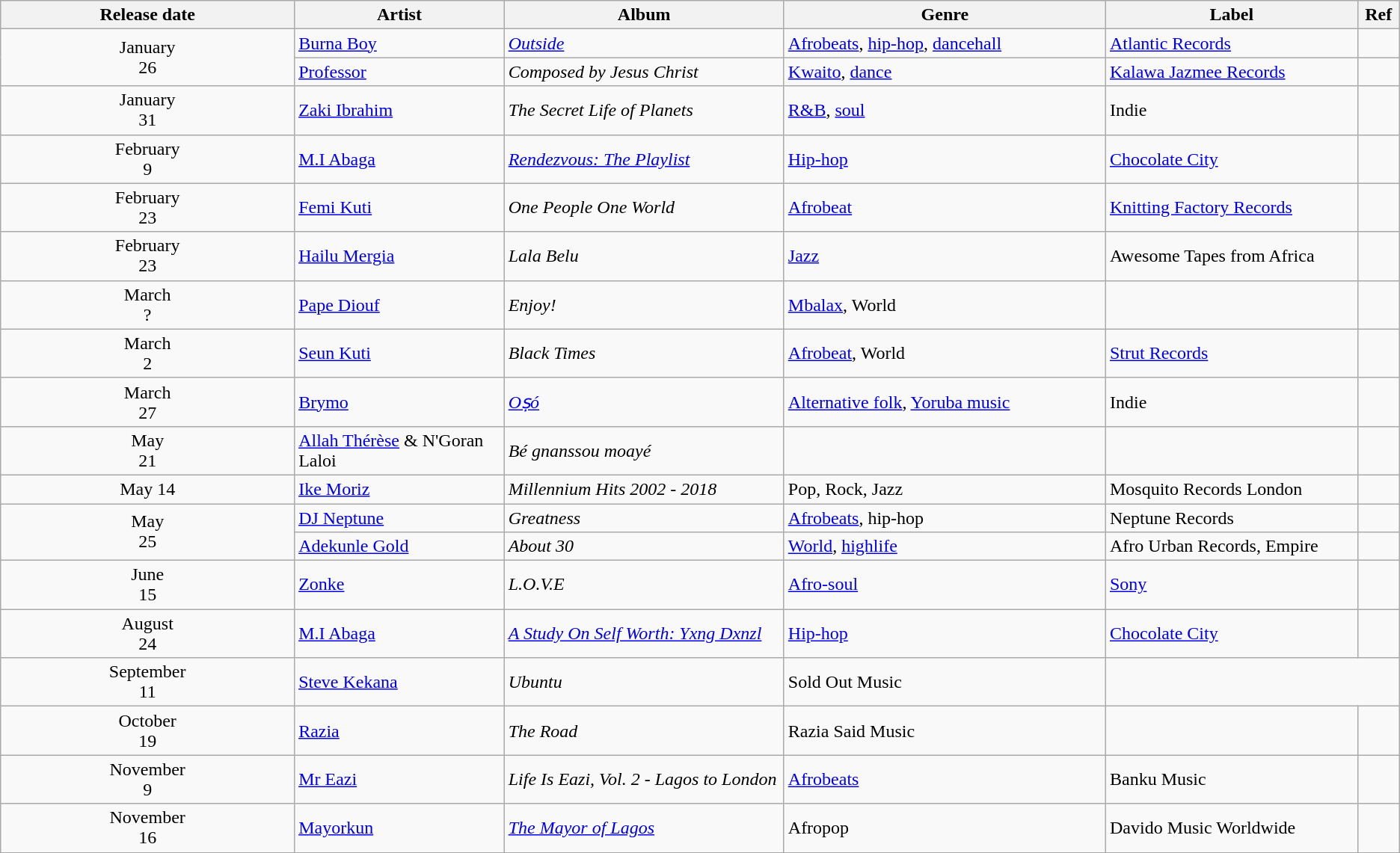<table class="wikitable">
<tr>
<th>Release date</th>
<th style="width:15%;">Artist</th>
<th style="width:20%;">Album</th>
<th style="width:23%;">Genre</th>
<th style="width:18%;">Label</th>
<th style="width:3%;">Ref</th>
</tr>
<tr>
<td rowspan="2" style="text-align:center;">January<br>26</td>
<td><a href='#'>Burna Boy</a></td>
<td><em><a href='#'>Outside</a></em></td>
<td><a href='#'>Afrobeats</a>, <a href='#'>hip-hop</a>, <a href='#'>dancehall</a></td>
<td><a href='#'>Atlantic Records</a></td>
<td></td>
</tr>
<tr>
<td><a href='#'>Professor</a></td>
<td><em>Composed by Jesus Christ</em></td>
<td><a href='#'>Kwaito</a>, <a href='#'>dance</a></td>
<td><a href='#'>Kalawa Jazmee Records</a></td>
<td></td>
</tr>
<tr>
<td style="text-align:center;">January<br>31</td>
<td><a href='#'>Zaki Ibrahim</a></td>
<td><em>The Secret Life of Planets</em></td>
<td><a href='#'>R&B</a>, <a href='#'>soul</a></td>
<td>Indie</td>
<td></td>
</tr>
<tr>
<td style="text-align:center;">February<br>9</td>
<td><a href='#'>M.I Abaga</a></td>
<td><em><a href='#'>Rendezvous: The Playlist</a></em></td>
<td><a href='#'>Hip-hop</a></td>
<td><a href='#'>Chocolate City</a></td>
<td></td>
</tr>
<tr>
<td style="text-align:center;">February<br>23</td>
<td><a href='#'>Femi Kuti</a></td>
<td><em>One People One World</em></td>
<td><a href='#'>Afrobeat</a></td>
<td><a href='#'>Knitting Factory Records</a></td>
<td></td>
</tr>
<tr>
<td style="text-align:center;">February<br>23</td>
<td><a href='#'>Hailu Mergia</a></td>
<td><em>Lala Belu</em></td>
<td><a href='#'>Jazz</a></td>
<td>Awesome Tapes from Africa</td>
<td></td>
</tr>
<tr>
<td style="text-align:center;">March<br>?</td>
<td><a href='#'>Pape Diouf</a></td>
<td><em>Enjoy!</em></td>
<td><a href='#'>Mbalax</a>, World</td>
<td></td>
<td></td>
</tr>
<tr>
<td style="text-align:center;">March<br>2</td>
<td><a href='#'>Seun Kuti</a></td>
<td><em>Black Times</em></td>
<td><a href='#'>Afrobeat</a>, World</td>
<td><a href='#'>Strut Records</a></td>
<td></td>
</tr>
<tr>
<td style="text-align:center;">March<br>27</td>
<td><a href='#'>Brymo</a></td>
<td><em><a href='#'>Oṣó</a></em></td>
<td><a href='#'>Alternative folk</a>, <a href='#'>Yoruba music</a></td>
<td>Indie</td>
<td></td>
</tr>
<tr>
<td style="text-align:center;">May<br>21</td>
<td><a href='#'>Allah Thérèse</a> & N'Goran Laloi</td>
<td><em>Bé gnanssou moayé</em></td>
<td></td>
<td></td>
<td></td>
</tr>
<tr>
<td style="text-align:center;">May 14</td>
<td><a href='#'>Ike Moriz</a></td>
<td><em>Millennium Hits 2002 - 2018</em></td>
<td>Pop, Rock, Jazz</td>
<td>Mosquito Records London</td>
<td></td>
</tr>
<tr>
<td rowspan="2" style="text-align:center;">May<br>25</td>
<td><a href='#'>DJ Neptune</a></td>
<td><em>Greatness</em></td>
<td><a href='#'>Afrobeats</a>, hip-hop</td>
<td>Neptune Records</td>
<td></td>
</tr>
<tr>
<td><a href='#'>Adekunle Gold</a></td>
<td><em>About 30</em></td>
<td><a href='#'>World</a>, <a href='#'>highlife</a></td>
<td>Afro Urban Records, Empire</td>
<td></td>
</tr>
<tr>
<td style="text-align:center;">June<br>15</td>
<td><a href='#'>Zonke</a></td>
<td><em>L.O.V.E</em></td>
<td><a href='#'>Afro-soul</a></td>
<td><a href='#'>Sony</a></td>
<td></td>
</tr>
<tr>
<td style="text-align:center;">August<br>24</td>
<td><a href='#'>M.I Abaga</a></td>
<td><em><a href='#'>A Study On Self Worth: Yxng Dxnzl</a></em></td>
<td><a href='#'>Hip-hop</a></td>
<td><a href='#'>Chocolate City</a></td>
<td></td>
</tr>
<tr>
<td style="text-align:center;">September<br>11</td>
<td><a href='#'>Steve Kekana</a></td>
<td><em>Ubuntu</em></td>
<td>Sold Out Music</td>
</tr>
<tr>
<td style="text-align:center;">October<br>19</td>
<td><a href='#'>Razia</a></td>
<td><em>The Road</em></td>
<td>Razia Said Music</td>
<td></td>
<td></td>
</tr>
<tr>
<td style="text-align:center;">November<br>9</td>
<td><a href='#'>Mr Eazi</a></td>
<td><em>Life Is Eazi, Vol. 2 - Lagos to London</em></td>
<td><a href='#'>Afrobeats</a></td>
<td>Banku Music</td>
<td></td>
</tr>
<tr>
<td style="text-align:center;">November<br>16</td>
<td><a href='#'>Mayorkun</a></td>
<td><em><a href='#'>The Mayor of Lagos</a></em></td>
<td>Afropop</td>
<td>Davido Music Worldwide</td>
<td></td>
</tr>
</table>
